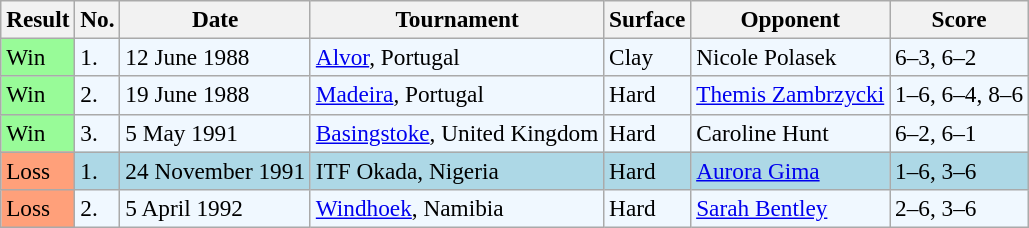<table class="sortable wikitable" style=font-size:97%>
<tr>
<th>Result</th>
<th>No.</th>
<th>Date</th>
<th>Tournament</th>
<th>Surface</th>
<th>Opponent</th>
<th>Score</th>
</tr>
<tr style="background:#f0f8ff;">
<td style="background:#98fb98;">Win</td>
<td>1.</td>
<td>12 June 1988</td>
<td><a href='#'>Alvor</a>, Portugal</td>
<td>Clay</td>
<td> Nicole Polasek</td>
<td>6–3, 6–2</td>
</tr>
<tr style="background:#f0f8ff;">
<td style="background:#98fb98;">Win</td>
<td>2.</td>
<td>19 June 1988</td>
<td><a href='#'>Madeira</a>, Portugal</td>
<td>Hard</td>
<td> <a href='#'>Themis Zambrzycki</a></td>
<td>1–6, 6–4, 8–6</td>
</tr>
<tr style="background:#f0f8ff;">
<td style="background:#98fb98;">Win</td>
<td>3.</td>
<td>5 May 1991</td>
<td><a href='#'>Basingstoke</a>, United Kingdom</td>
<td>Hard</td>
<td> Caroline Hunt</td>
<td>6–2, 6–1</td>
</tr>
<tr bgcolor="lightblue">
<td style="background:#ffa07a;">Loss</td>
<td>1.</td>
<td>24 November 1991</td>
<td>ITF Okada, Nigeria</td>
<td>Hard</td>
<td> <a href='#'>Aurora Gima</a></td>
<td>1–6, 3–6</td>
</tr>
<tr style="background:#f0f8ff;">
<td style="background:#ffa07a;">Loss</td>
<td>2.</td>
<td>5 April 1992</td>
<td><a href='#'>Windhoek</a>, Namibia</td>
<td>Hard</td>
<td> <a href='#'>Sarah Bentley</a></td>
<td>2–6, 3–6</td>
</tr>
</table>
